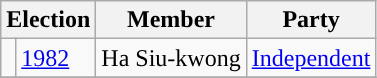<table class="wikitable">
<tr>
<th colspan="2">Election</th>
<th>Member</th>
<th>Party</th>
</tr>
<tr>
<td style="background-color: "></td>
<td><a href='#'>1982</a></td>
<td>Ha Siu-kwong</td>
<td><a href='#'>Independent</a></td>
</tr>
<tr>
</tr>
</table>
